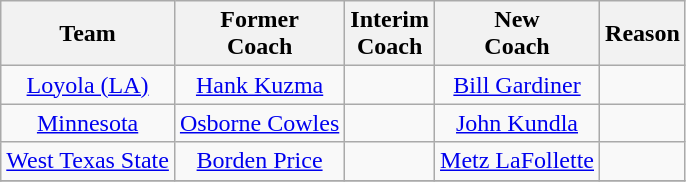<table class="wikitable" style="text-align:center;">
<tr>
<th>Team</th>
<th>Former<br>Coach</th>
<th>Interim<br>Coach</th>
<th>New<br>Coach</th>
<th>Reason</th>
</tr>
<tr>
<td><a href='#'>Loyola (LA)</a></td>
<td><a href='#'>Hank Kuzma</a></td>
<td></td>
<td><a href='#'>Bill Gardiner</a></td>
<td></td>
</tr>
<tr>
<td><a href='#'>Minnesota</a></td>
<td><a href='#'>Osborne Cowles</a></td>
<td></td>
<td><a href='#'>John Kundla</a></td>
<td></td>
</tr>
<tr>
<td><a href='#'>West Texas State</a></td>
<td><a href='#'>Borden Price</a></td>
<td></td>
<td><a href='#'>Metz LaFollette</a></td>
<td></td>
</tr>
<tr>
</tr>
</table>
